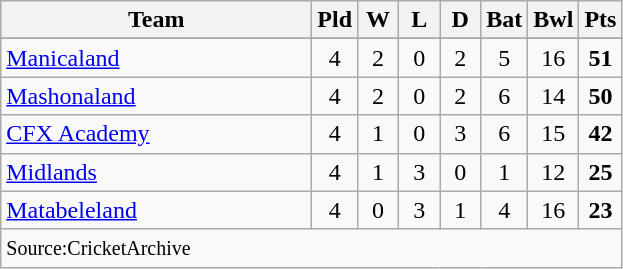<table class="wikitable" style="text-align: center;">
<tr>
<th width=200>Team</th>
<th width=20>Pld</th>
<th width=20>W</th>
<th width=20>L</th>
<th width=20>D</th>
<th width=20>Bat</th>
<th width=20>Bwl</th>
<th width=20>Pts</th>
</tr>
<tr style="background:#ccffcc;">
</tr>
<tr>
<td align=left><a href='#'>Manicaland</a></td>
<td>4</td>
<td>2</td>
<td>0</td>
<td>2</td>
<td>5</td>
<td>16</td>
<td><strong>51</strong></td>
</tr>
<tr>
<td align=left><a href='#'>Mashonaland</a></td>
<td>4</td>
<td>2</td>
<td>0</td>
<td>2</td>
<td>6</td>
<td>14</td>
<td><strong>50</strong></td>
</tr>
<tr>
<td align=left><a href='#'>CFX Academy</a></td>
<td>4</td>
<td>1</td>
<td>0</td>
<td>3</td>
<td>6</td>
<td>15</td>
<td><strong>42</strong></td>
</tr>
<tr>
<td align=left><a href='#'>Midlands</a></td>
<td>4</td>
<td>1</td>
<td>3</td>
<td>0</td>
<td>1</td>
<td>12</td>
<td><strong>25</strong></td>
</tr>
<tr>
<td align=left><a href='#'>Matabeleland</a></td>
<td>4</td>
<td>0</td>
<td>3</td>
<td>1</td>
<td>4</td>
<td>16</td>
<td><strong>23</strong></td>
</tr>
<tr>
<td align=left colspan="8"><small>Source:CricketArchive</small></td>
</tr>
</table>
